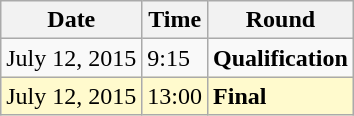<table class="wikitable">
<tr>
<th>Date</th>
<th>Time</th>
<th>Round</th>
</tr>
<tr>
<td>July 12, 2015</td>
<td>9:15</td>
<td><strong>Qualification</strong></td>
</tr>
<tr style=background:lemonchiffon>
<td>July 12, 2015</td>
<td>13:00</td>
<td><strong>Final</strong></td>
</tr>
</table>
